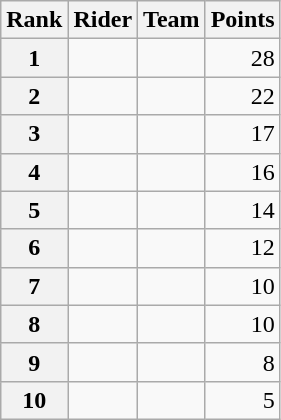<table class="wikitable" margin-bottom:0;">
<tr>
<th scope="col">Rank</th>
<th scope="col">Rider</th>
<th scope="col">Team</th>
<th scope="col">Points</th>
</tr>
<tr>
<th scope="row">1</th>
<td> </td>
<td></td>
<td align="right">28</td>
</tr>
<tr>
<th scope="row">2</th>
<td></td>
<td></td>
<td align="right">22</td>
</tr>
<tr>
<th scope="row">3</th>
<td></td>
<td></td>
<td align="right">17</td>
</tr>
<tr>
<th scope="row">4</th>
<td></td>
<td></td>
<td align="right">16</td>
</tr>
<tr>
<th scope="row">5</th>
<td></td>
<td></td>
<td align="right">14</td>
</tr>
<tr>
<th scope="row">6</th>
<td></td>
<td></td>
<td align="right">12</td>
</tr>
<tr>
<th scope="row">7</th>
<td> </td>
<td></td>
<td align="right">10</td>
</tr>
<tr>
<th scope="row">8</th>
<td></td>
<td></td>
<td align="right">10</td>
</tr>
<tr>
<th scope="row">9</th>
<td></td>
<td></td>
<td align="right">8</td>
</tr>
<tr>
<th scope="row">10</th>
<td></td>
<td></td>
<td align="right">5</td>
</tr>
</table>
